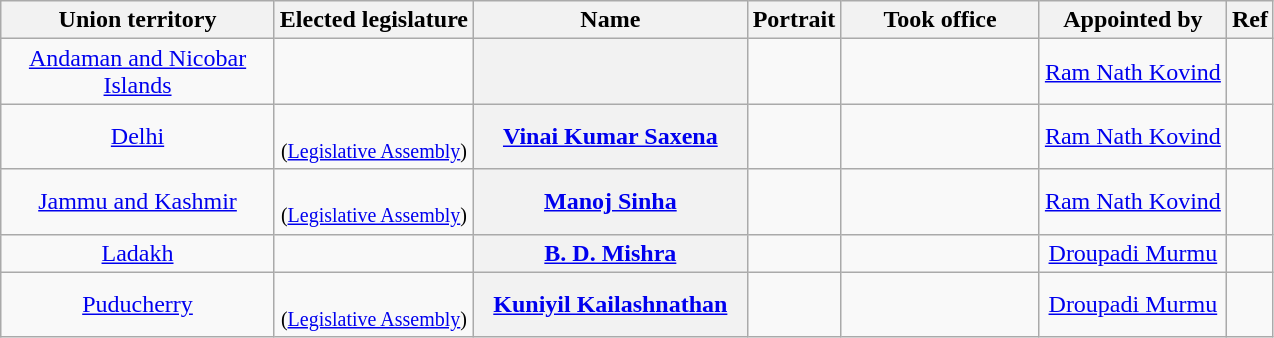<table class="sortable wikitable" style="text-align:center">
<tr>
<th scope="col" style="width: 175px;">Union territory<br></th>
<th>Elected legislature</th>
<th scope="col" style="width: 175px;">Name</th>
<th scope="col" class="unsortable">Portrait</th>
<th scope="col" style="width: 125px;">Took office<br></th>
<th>Appointed by</th>
<th scope="col" class="unsortable">Ref</th>
</tr>
<tr>
<td><a href='#'>Andaman and Nicobar Islands</a><br></td>
<td></td>
<th></th>
<td></td>
<td><br></td>
<td><a href='#'>Ram Nath Kovind</a></td>
<td></td>
</tr>
<tr>
<td><a href='#'>Delhi</a><br></td>
<td> <br> <small>(<a href='#'>Legislative Assembly</a>)</small></td>
<th><a href='#'>Vinai Kumar Saxena</a></th>
<td></td>
<td><br></td>
<td><a href='#'>Ram Nath Kovind</a></td>
<td></td>
</tr>
<tr>
<td><a href='#'>Jammu and Kashmir</a><br></td>
<td> <br> <small>(<a href='#'>Legislative Assembly</a>)</small></td>
<th><a href='#'>Manoj Sinha</a></th>
<td></td>
<td><br></td>
<td><a href='#'>Ram Nath Kovind</a></td>
<td></td>
</tr>
<tr>
<td><a href='#'>Ladakh</a><br></td>
<td></td>
<th><a href='#'>B. D. Mishra</a></th>
<td></td>
<td><br></td>
<td><a href='#'>Droupadi Murmu</a></td>
<td></td>
</tr>
<tr>
<td><a href='#'>Puducherry</a><br></td>
<td><br><small>(<a href='#'>Legislative Assembly</a>)</small></td>
<th><a href='#'>Kuniyil Kailashnathan</a></th>
<td></td>
<td><br></td>
<td><a href='#'>Droupadi Murmu</a></td>
<td></td>
</tr>
</table>
